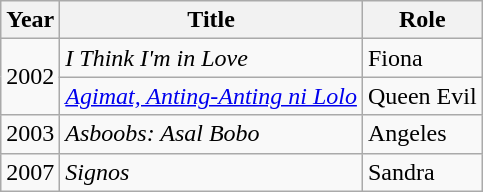<table class="wikitable sortable" style="text-align;center">
<tr>
<th>Year</th>
<th>Title</th>
<th>Role</th>
</tr>
<tr>
<td rowspan=2>2002</td>
<td><em>I Think I'm in Love</em></td>
<td>Fiona</td>
</tr>
<tr>
<td><em><a href='#'>Agimat, Anting-Anting ni Lolo</a></em></td>
<td>Queen Evil</td>
</tr>
<tr>
<td>2003</td>
<td><em>Asboobs: Asal Bobo</em></td>
<td>Angeles</td>
</tr>
<tr>
<td>2007</td>
<td><em>Signos</em></td>
<td>Sandra</td>
</tr>
</table>
